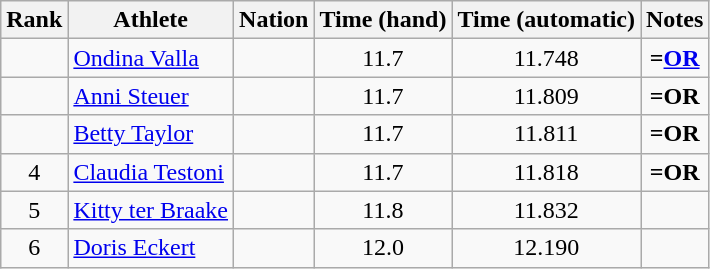<table class="wikitable sortable" style="text-align:center">
<tr>
<th>Rank</th>
<th>Athlete</th>
<th>Nation</th>
<th>Time (hand)</th>
<th>Time (automatic)</th>
<th>Notes</th>
</tr>
<tr>
<td></td>
<td align=left><a href='#'>Ondina Valla</a></td>
<td align=left></td>
<td>11.7</td>
<td>11.748</td>
<td><strong>=<a href='#'>OR</a></strong></td>
</tr>
<tr>
<td></td>
<td align=left><a href='#'>Anni Steuer</a></td>
<td align=left></td>
<td>11.7</td>
<td>11.809</td>
<td><strong>=OR</strong></td>
</tr>
<tr>
<td></td>
<td align=left><a href='#'>Betty Taylor</a></td>
<td align=left></td>
<td>11.7</td>
<td>11.811</td>
<td><strong>=OR</strong></td>
</tr>
<tr>
<td>4</td>
<td align=left><a href='#'>Claudia Testoni</a></td>
<td align=left></td>
<td>11.7</td>
<td>11.818</td>
<td><strong>=OR</strong></td>
</tr>
<tr>
<td>5</td>
<td align=left><a href='#'>Kitty ter Braake</a></td>
<td align=left></td>
<td>11.8</td>
<td>11.832</td>
<td><strong> </strong></td>
</tr>
<tr>
<td>6</td>
<td align=left><a href='#'>Doris Eckert</a></td>
<td align=left></td>
<td>12.0</td>
<td>12.190</td>
<td></td>
</tr>
</table>
